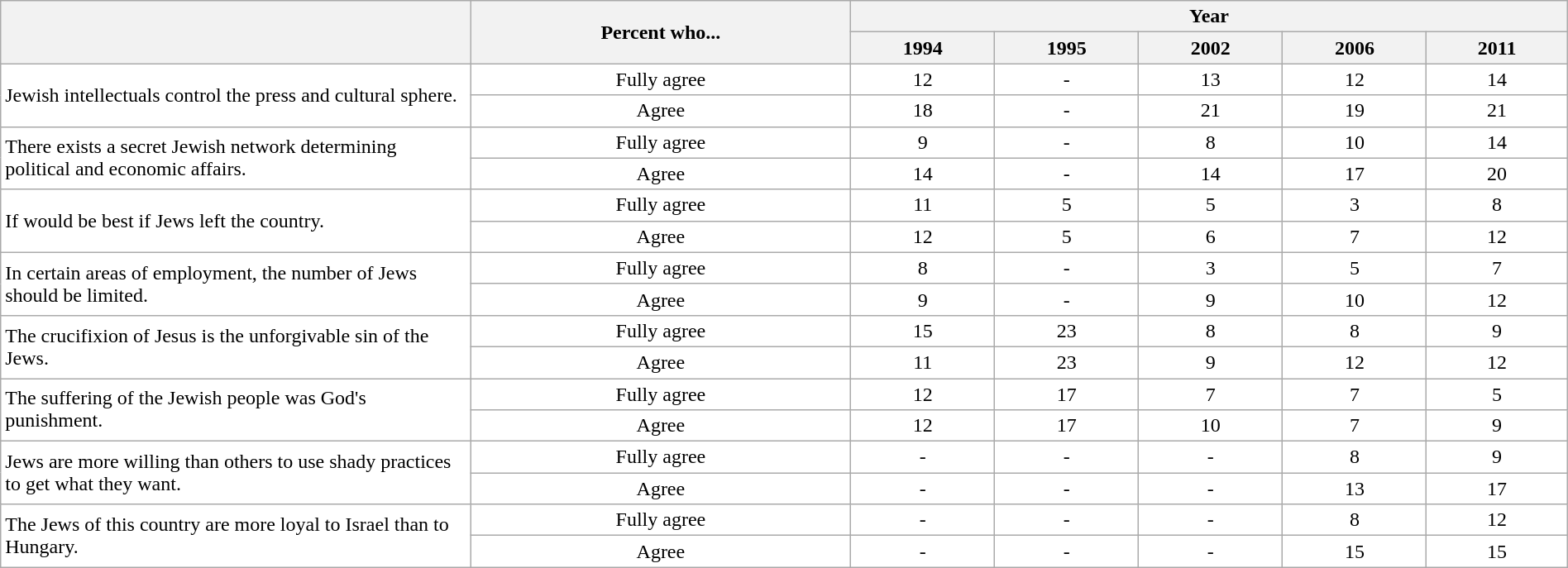<table class="wikitable" style="margin: 1em auto 1em auto; text-align:center; background: #ffffff;">
<tr>
<th scope="col" rowspan="2" style="width: 30%"></th>
<th scope="col" rowspan="2">Percent who...</th>
<th scope="col" colspan="5">Year</th>
</tr>
<tr>
<th>1994</th>
<th>1995</th>
<th>2002</th>
<th>2006</th>
<th>2011</th>
</tr>
<tr>
<td rowspan="2" align="left">Jewish intellectuals control the press and cultural sphere.</td>
<td>Fully agree</td>
<td>12</td>
<td>-</td>
<td>13</td>
<td>12</td>
<td>14</td>
</tr>
<tr>
<td>Agree</td>
<td>18</td>
<td>-</td>
<td>21</td>
<td>19</td>
<td>21</td>
</tr>
<tr>
<td rowspan="2" align="left">There exists a secret Jewish network determining political and economic affairs.</td>
<td>Fully agree</td>
<td>9</td>
<td>-</td>
<td>8</td>
<td>10</td>
<td>14</td>
</tr>
<tr>
<td>Agree</td>
<td>14</td>
<td>-</td>
<td>14</td>
<td>17</td>
<td>20</td>
</tr>
<tr>
<td rowspan="2" align="left">If would be best if Jews left the country.</td>
<td>Fully agree</td>
<td>11</td>
<td>5</td>
<td>5</td>
<td>3</td>
<td>8</td>
</tr>
<tr>
<td>Agree</td>
<td>12</td>
<td>5</td>
<td>6</td>
<td>7</td>
<td>12</td>
</tr>
<tr>
<td rowspan="2" align="left">In certain areas of employment, the number of Jews should be limited.</td>
<td>Fully agree</td>
<td>8</td>
<td>-</td>
<td>3</td>
<td>5</td>
<td>7</td>
</tr>
<tr>
<td>Agree</td>
<td>9</td>
<td>-</td>
<td>9</td>
<td>10</td>
<td>12</td>
</tr>
<tr>
<td rowspan="2" align="left">The crucifixion of Jesus is the unforgivable sin of the Jews.</td>
<td>Fully agree</td>
<td>15</td>
<td>23</td>
<td>8</td>
<td>8</td>
<td>9</td>
</tr>
<tr>
<td>Agree</td>
<td>11</td>
<td>23</td>
<td>9</td>
<td>12</td>
<td>12</td>
</tr>
<tr>
<td rowspan="2" align="left">The suffering of the Jewish people was God's punishment.</td>
<td>Fully agree</td>
<td>12</td>
<td>17</td>
<td>7</td>
<td>7</td>
<td>5</td>
</tr>
<tr>
<td>Agree</td>
<td>12</td>
<td>17</td>
<td>10</td>
<td>7</td>
<td>9</td>
</tr>
<tr>
<td rowspan="2" align="left">Jews are more willing than others to use shady practices to get what they want.</td>
<td>Fully agree</td>
<td>-</td>
<td>-</td>
<td>-</td>
<td>8</td>
<td>9</td>
</tr>
<tr>
<td>Agree</td>
<td>-</td>
<td>-</td>
<td>-</td>
<td>13</td>
<td>17</td>
</tr>
<tr>
<td rowspan="2" align="left">The Jews of this country are more loyal to Israel than to Hungary.</td>
<td>Fully agree</td>
<td>-</td>
<td>-</td>
<td>-</td>
<td>8</td>
<td>12</td>
</tr>
<tr>
<td>Agree</td>
<td>-</td>
<td>-</td>
<td>-</td>
<td>15</td>
<td>15</td>
</tr>
</table>
